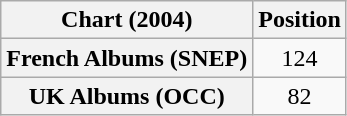<table class="wikitable sortable plainrowheaders" style="text-align:center">
<tr>
<th scope="col">Chart (2004)</th>
<th scope="col">Position</th>
</tr>
<tr>
<th scope="row">French Albums (SNEP)</th>
<td>124</td>
</tr>
<tr>
<th scope="row">UK Albums (OCC)</th>
<td>82</td>
</tr>
</table>
